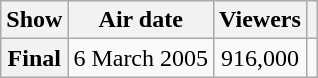<table class="wikitable plainrowheaders sortable" style="text-align:center">
<tr>
<th>Show</th>
<th>Air date</th>
<th>Viewers</th>
<th></th>
</tr>
<tr>
<th scope="row">Final</th>
<td>6 March 2005</td>
<td>916,000</td>
<td></td>
</tr>
</table>
